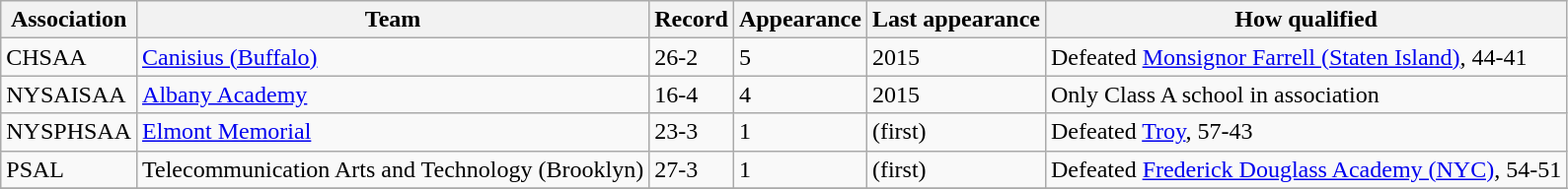<table class="wikitable sortable" style="text-align:left;">
<tr>
<th>Association</th>
<th>Team</th>
<th>Record</th>
<th data-sort-type="number">Appearance</th>
<th>Last appearance</th>
<th>How qualified</th>
</tr>
<tr>
<td>CHSAA</td>
<td><a href='#'>Canisius (Buffalo)</a></td>
<td>26-2</td>
<td>5</td>
<td>2015</td>
<td>Defeated <a href='#'>Monsignor Farrell (Staten Island)</a>, 44-41</td>
</tr>
<tr>
<td>NYSAISAA</td>
<td><a href='#'>Albany Academy</a></td>
<td>16-4</td>
<td>4</td>
<td>2015</td>
<td>Only Class A school in association</td>
</tr>
<tr>
<td>NYSPHSAA</td>
<td><a href='#'>Elmont Memorial</a></td>
<td>23-3</td>
<td>1</td>
<td>(first)</td>
<td>Defeated <a href='#'>Troy</a>, 57-43</td>
</tr>
<tr>
<td>PSAL</td>
<td>Telecommunication Arts and Technology (Brooklyn)</td>
<td>27-3</td>
<td>1</td>
<td>(first)</td>
<td>Defeated <a href='#'>Frederick Douglass Academy (NYC)</a>, 54-51</td>
</tr>
<tr>
</tr>
</table>
